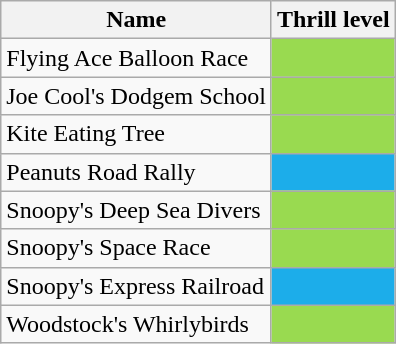<table class="wikitable sortable">
<tr>
<th>Name</th>
<th>Thrill level</th>
</tr>
<tr>
<td>Flying Ace Balloon Race</td>
<td align="center" bgcolor="#99DA50"><strong></strong></td>
</tr>
<tr>
<td>Joe Cool's Dodgem School</td>
<td align="center" bgcolor="#99DA50"><strong></strong></td>
</tr>
<tr>
<td>Kite Eating Tree</td>
<td align="center" bgcolor="#99DA50"><strong></strong></td>
</tr>
<tr>
<td>Peanuts Road Rally</td>
<td align="center" bgcolor="#1CADEA"><strong></strong></td>
</tr>
<tr>
<td>Snoopy's Deep Sea Divers</td>
<td align="center" bgcolor="#99DA50"><strong></strong></td>
</tr>
<tr>
<td>Snoopy's Space Race</td>
<td align="center" bgcolor="#99DA50"><strong></strong></td>
</tr>
<tr>
<td>Snoopy's Express Railroad</td>
<td align="center" bgcolor="#1CADEA"><strong></strong></td>
</tr>
<tr>
<td>Woodstock's Whirlybirds</td>
<td align="center" bgcolor="#99DA50"><strong></strong></td>
</tr>
</table>
